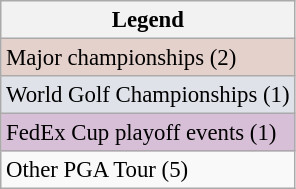<table class="wikitable" style="font-size:95%;">
<tr>
<th>Legend</th>
</tr>
<tr style="background:#e5d1cb;">
<td>Major championships (2)</td>
</tr>
<tr style="background:#dfe2e9;">
<td>World Golf Championships (1)</td>
</tr>
<tr style="background:thistle;">
<td>FedEx Cup playoff events (1)</td>
</tr>
<tr>
<td>Other PGA Tour (5)</td>
</tr>
</table>
